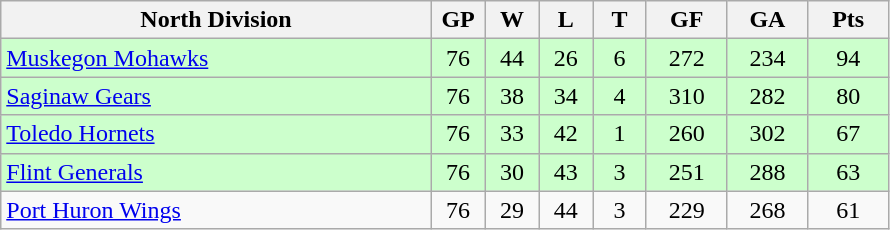<table class="wikitable">
<tr>
<th width="40%">North Division</th>
<th width="5%">GP</th>
<th width="5%">W</th>
<th width="5%">L</th>
<th width="5%">T</th>
<th width="7.5%">GF</th>
<th width="7.5%">GA</th>
<th width="7.5%">Pts</th>
</tr>
<tr align="center" bgcolor="#CCFFCC">
<td align="left"><a href='#'>Muskegon Mohawks</a></td>
<td>76</td>
<td>44</td>
<td>26</td>
<td>6</td>
<td>272</td>
<td>234</td>
<td>94</td>
</tr>
<tr align="center" bgcolor="#CCFFCC">
<td align="left"><a href='#'>Saginaw Gears</a></td>
<td>76</td>
<td>38</td>
<td>34</td>
<td>4</td>
<td>310</td>
<td>282</td>
<td>80</td>
</tr>
<tr align="center" bgcolor="#CCFFCC">
<td align="left"><a href='#'>Toledo Hornets</a></td>
<td>76</td>
<td>33</td>
<td>42</td>
<td>1</td>
<td>260</td>
<td>302</td>
<td>67</td>
</tr>
<tr align="center" bgcolor="#CCFFCC">
<td align="left"><a href='#'>Flint Generals</a></td>
<td>76</td>
<td>30</td>
<td>43</td>
<td>3</td>
<td>251</td>
<td>288</td>
<td>63</td>
</tr>
<tr align="center">
<td align="left"><a href='#'>Port Huron Wings</a></td>
<td>76</td>
<td>29</td>
<td>44</td>
<td>3</td>
<td>229</td>
<td>268</td>
<td>61</td>
</tr>
</table>
